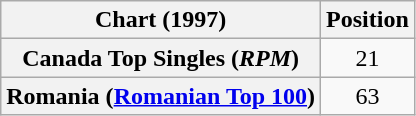<table class="wikitable plainrowheaders" style="text-align:center">
<tr>
<th scope="col">Chart (1997)</th>
<th scope="col">Position</th>
</tr>
<tr>
<th scope="row">Canada Top Singles (<em>RPM</em>)</th>
<td>21</td>
</tr>
<tr>
<th scope="row">Romania (<a href='#'>Romanian Top 100</a>)</th>
<td>63</td>
</tr>
</table>
